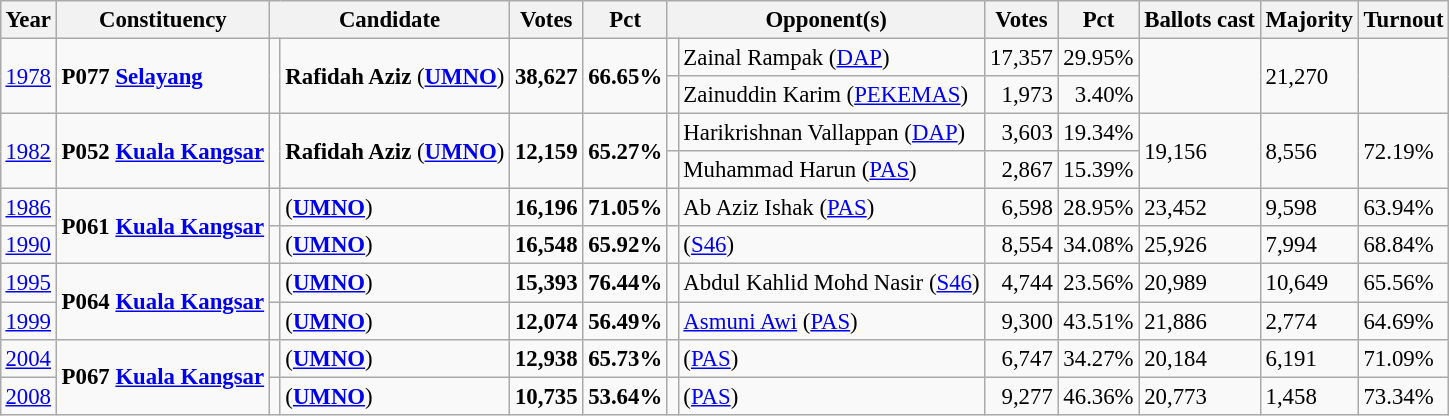<table class="wikitable" style="margin:0.5em ; font-size:95%">
<tr>
<th>Year</th>
<th>Constituency</th>
<th colspan=2>Candidate</th>
<th>Votes</th>
<th>Pct</th>
<th colspan=2>Opponent(s)</th>
<th>Votes</th>
<th>Pct</th>
<th>Ballots cast</th>
<th>Majority</th>
<th>Turnout</th>
</tr>
<tr>
<td rowspan=2><a href='#'>1978</a></td>
<td rowspan=2><strong>P077 <a href='#'>Selayang</a></strong></td>
<td rowspan=2 ></td>
<td rowspan=2><strong>Rafidah Aziz</strong> (<a href='#'><strong>UMNO</strong></a>)</td>
<td rowspan=2 align="right"><strong>38,627</strong></td>
<td rowspan=2><strong>66.65%</strong></td>
<td></td>
<td>Zainal Rampak (<a href='#'>DAP</a>)</td>
<td align="right">17,357</td>
<td>29.95%</td>
<td rowspan=2></td>
<td rowspan=2>21,270</td>
<td rowspan=2></td>
</tr>
<tr>
<td></td>
<td>Zainuddin Karim (<a href='#'>PEKEMAS</a>)</td>
<td align="right">1,973</td>
<td align=right>3.40%</td>
</tr>
<tr>
<td rowspan=2><a href='#'>1982</a></td>
<td rowspan=2><strong>P052 <a href='#'>Kuala Kangsar</a></strong></td>
<td rowspan=2 ></td>
<td rowspan=2><strong>Rafidah Aziz</strong> (<a href='#'><strong>UMNO</strong></a>)</td>
<td rowspan=2 align="right"><strong>12,159</strong></td>
<td rowspan=2><strong>65.27%</strong></td>
<td></td>
<td>Harikrishnan Vallappan (<a href='#'>DAP</a>)</td>
<td align="right">3,603</td>
<td>19.34%</td>
<td rowspan=2>19,156</td>
<td rowspan=2>8,556</td>
<td rowspan=2>72.19%</td>
</tr>
<tr>
<td></td>
<td>Muhammad Harun (<a href='#'>PAS</a>)</td>
<td align="right">2,867</td>
<td>15.39%</td>
</tr>
<tr>
<td><a href='#'>1986</a></td>
<td rowspan=2><strong>P061 <a href='#'>Kuala Kangsar</a></strong></td>
<td></td>
<td> (<a href='#'><strong>UMNO</strong></a>)</td>
<td align="right"><strong>16,196</strong></td>
<td><strong>71.05%</strong></td>
<td></td>
<td>Ab Aziz Ishak (<a href='#'>PAS</a>)</td>
<td align="right">6,598</td>
<td>28.95%</td>
<td>23,452</td>
<td>9,598</td>
<td>63.94%</td>
</tr>
<tr>
<td><a href='#'>1990</a></td>
<td></td>
<td> (<a href='#'><strong>UMNO</strong></a>)</td>
<td align="right"><strong>16,548</strong></td>
<td><strong>65.92%</strong></td>
<td></td>
<td> (<a href='#'>S46</a>)</td>
<td align="right">8,554</td>
<td>34.08%</td>
<td>25,926</td>
<td>7,994</td>
<td>68.84%</td>
</tr>
<tr>
<td><a href='#'>1995</a></td>
<td rowspan=2><strong>P064 <a href='#'>Kuala Kangsar</a></strong></td>
<td></td>
<td> (<a href='#'><strong>UMNO</strong></a>)</td>
<td align="right"><strong>15,393</strong></td>
<td><strong>76.44%</strong></td>
<td></td>
<td>Abdul Kahlid Mohd Nasir (<a href='#'>S46</a>)</td>
<td align="right">4,744</td>
<td>23.56%</td>
<td>20,989</td>
<td>10,649</td>
<td>65.56%</td>
</tr>
<tr>
<td><a href='#'>1999</a></td>
<td></td>
<td> (<a href='#'><strong>UMNO</strong></a>)</td>
<td align="right"><strong>12,074</strong></td>
<td><strong>56.49%</strong></td>
<td></td>
<td><a href='#'>Asmuni Awi</a> (<a href='#'>PAS</a>)</td>
<td align="right">9,300</td>
<td>43.51%</td>
<td>21,886</td>
<td>2,774</td>
<td>64.69%</td>
</tr>
<tr>
<td><a href='#'>2004</a></td>
<td rowspan=2><strong>P067 <a href='#'>Kuala Kangsar</a></strong></td>
<td></td>
<td> (<a href='#'><strong>UMNO</strong></a>)</td>
<td align="right"><strong>12,938</strong></td>
<td><strong>65.73%</strong></td>
<td></td>
<td> (<a href='#'>PAS</a>)</td>
<td align="right">6,747</td>
<td>34.27%</td>
<td>20,184</td>
<td>6,191</td>
<td>71.09%</td>
</tr>
<tr>
<td><a href='#'>2008</a></td>
<td></td>
<td> (<a href='#'><strong>UMNO</strong></a>)</td>
<td align="right"><strong>10,735</strong></td>
<td><strong>53.64%</strong></td>
<td></td>
<td> (<a href='#'>PAS</a>)</td>
<td align="right">9,277</td>
<td>46.36%</td>
<td>20,773</td>
<td>1,458</td>
<td>73.34%</td>
</tr>
</table>
